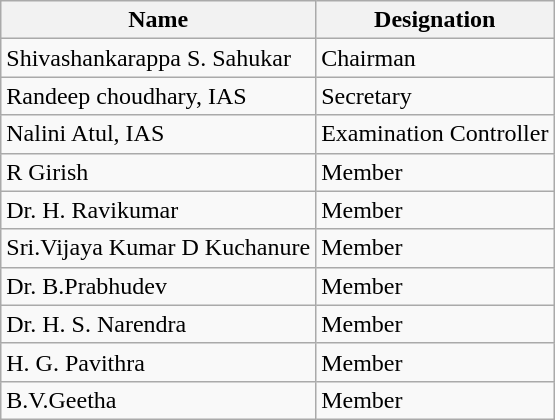<table class="wikitable">
<tr>
<th>Name</th>
<th>Designation</th>
</tr>
<tr>
<td>Shivashankarappa S. Sahukar</td>
<td>Chairman</td>
</tr>
<tr>
<td>Randeep choudhary, IAS</td>
<td>Secretary</td>
</tr>
<tr>
<td>Nalini Atul, IAS</td>
<td>Examination Controller</td>
</tr>
<tr>
<td>R Girish</td>
<td>Member</td>
</tr>
<tr>
<td>Dr. H. Ravikumar</td>
<td>Member</td>
</tr>
<tr>
<td>Sri.Vijaya Kumar D Kuchanure</td>
<td>Member</td>
</tr>
<tr>
<td>Dr. B.Prabhudev</td>
<td>Member</td>
</tr>
<tr>
<td>Dr. H. S. Narendra</td>
<td>Member</td>
</tr>
<tr>
<td>H. G. Pavithra</td>
<td>Member</td>
</tr>
<tr>
<td>B.V.Geetha</td>
<td>Member</td>
</tr>
</table>
